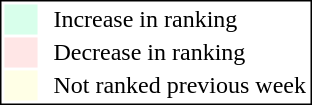<table style="border:1px solid black; float:right;">
<tr>
<td style="background:#D8FFEB; width:20px;"></td>
<td> </td>
<td>Increase in ranking</td>
</tr>
<tr>
<td style="background:#FFE6E6; width:20px;"></td>
<td> </td>
<td>Decrease in ranking</td>
</tr>
<tr>
<td style="background:#FFFFE6; width:20px;"></td>
<td> </td>
<td>Not ranked previous week</td>
</tr>
</table>
